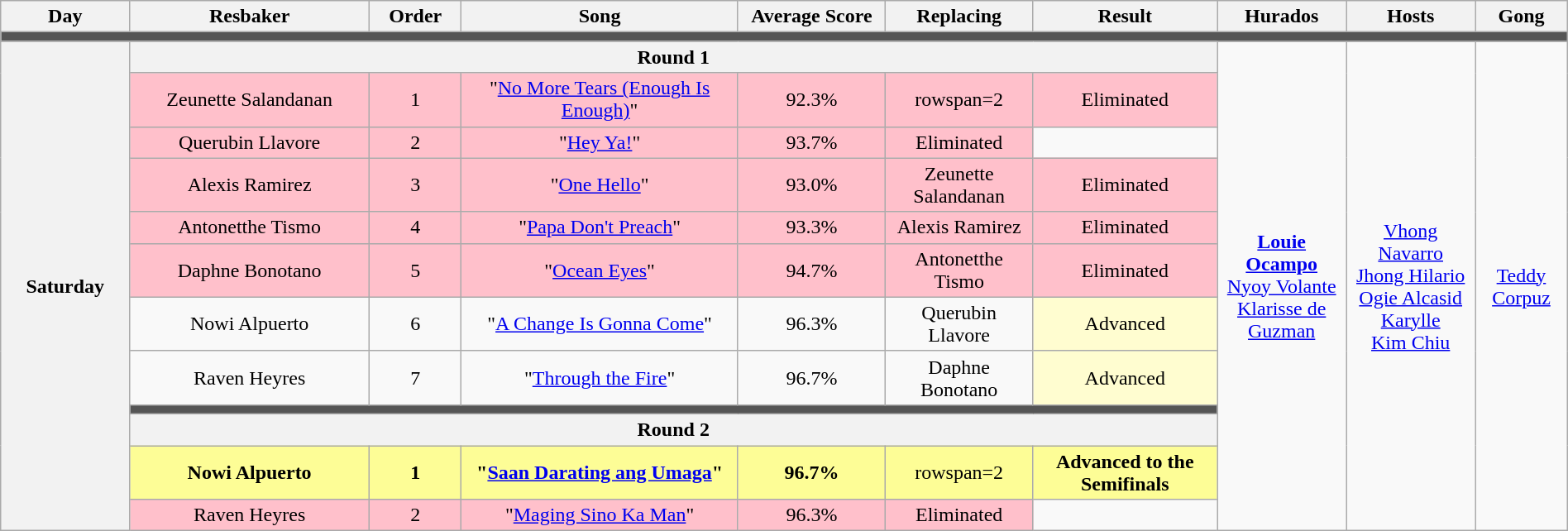<table class="wikitable mw-collapsible mw-collapsed" style="text-align:center; width:100%;">
<tr>
<th width="07%">Day</th>
<th width="13%">Resbaker</th>
<th width="05%">Order</th>
<th width="15%">Song</th>
<th width="08%">Average Score</th>
<th width="08%">Replacing</th>
<th width="10%">Result</th>
<th width="07%">Hurados</th>
<th width="07%">Hosts</th>
<th width="05%">Gong</th>
</tr>
<tr>
<td colspan="10" style="background-color:#555;"></td>
</tr>
<tr>
<th rowspan="12">Saturday<br><small></small></th>
<th colspan="6">Round 1</th>
<td rowspan="12"><strong><a href='#'>Louie Ocampo</a></strong><br><a href='#'>Nyoy Volante</a><br><a href='#'>Klarisse de Guzman</a></td>
<td rowspan="12"><a href='#'>Vhong Navarro</a><br><a href='#'>Jhong Hilario</a><br><a href='#'>Ogie Alcasid</a><br><a href='#'>Karylle</a><br><a href='#'>Kim Chiu</a></td>
<td rowspan="12"><a href='#'>Teddy Corpuz</a></td>
</tr>
<tr style="background-color:pink;" |>
<td>Zeunette Salandanan</td>
<td>1</td>
<td>"<a href='#'>No More Tears (Enough Is Enough)</a>"</td>
<td>92.3%</td>
<td>rowspan=2 </td>
<td>Eliminated</td>
</tr>
<tr style="background-color:pink;" |>
<td>Querubin Llavore</td>
<td>2</td>
<td>"<a href='#'>Hey Ya!</a>"</td>
<td>93.7%</td>
<td>Eliminated</td>
</tr>
<tr style="background-color:pink;" |>
<td>Alexis Ramirez</td>
<td>3</td>
<td>"<a href='#'>One Hello</a>"</td>
<td>93.0%</td>
<td>Zeunette Salandanan</td>
<td>Eliminated</td>
</tr>
<tr style="background-color:pink;" |>
<td>Antonetthe Tismo</td>
<td>4</td>
<td>"<a href='#'>Papa Don't Preach</a>"</td>
<td>93.3%</td>
<td>Alexis Ramirez</td>
<td>Eliminated</td>
</tr>
<tr style="background-color:pink;" |>
<td>Daphne Bonotano</td>
<td>5</td>
<td>"<a href='#'>Ocean Eyes</a>"</td>
<td>94.7%</td>
<td>Antonetthe Tismo</td>
<td>Eliminated</td>
</tr>
<tr>
<td>Nowi Alpuerto</td>
<td>6</td>
<td>"<a href='#'>A Change Is Gonna Come</a>"</td>
<td>96.3%</td>
<td>Querubin Llavore</td>
<td style="background-color:#FFFDD0;">Advanced</td>
</tr>
<tr>
<td>Raven Heyres</td>
<td>7</td>
<td>"<a href='#'>Through the Fire</a>"</td>
<td>96.7%</td>
<td>Daphne Bonotano</td>
<td style="background-color:#FFFDD0;">Advanced</td>
</tr>
<tr>
<td colspan="6" style="background-color:#555;"></td>
</tr>
<tr>
<th colspan="6">Round 2</th>
</tr>
<tr style="background-color:#FDFD96;" |>
<td><strong>Nowi Alpuerto</strong></td>
<td><strong>1</strong></td>
<td><strong>"<a href='#'>Saan Darating ang Umaga</a>"</strong></td>
<td><strong>96.7%</strong></td>
<td>rowspan=2 </td>
<td><strong>Advanced to the Semifinals</strong></td>
</tr>
<tr style="background-color:pink;" |>
<td>Raven Heyres</td>
<td>2</td>
<td>"<a href='#'>Maging Sino Ka Man</a>"</td>
<td>96.3%</td>
<td>Eliminated</td>
</tr>
</table>
